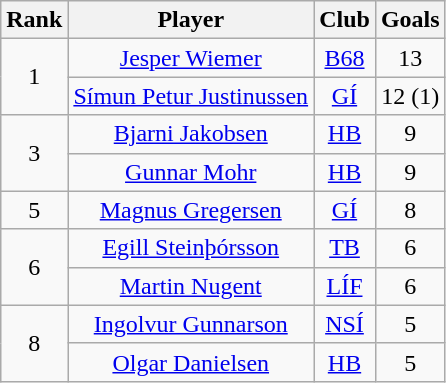<table class="wikitable" style="text-align: center;">
<tr>
<th>Rank</th>
<th>Player</th>
<th>Club</th>
<th>Goals</th>
</tr>
<tr>
<td rowspan=2>1</td>
<td> <a href='#'>Jesper Wiemer</a></td>
<td><a href='#'>B68</a></td>
<td>13</td>
</tr>
<tr>
<td> <a href='#'>Símun Petur Justinussen</a></td>
<td><a href='#'>GÍ</a></td>
<td>12 (1)</td>
</tr>
<tr>
<td rowspan=2>3</td>
<td> <a href='#'>Bjarni Jakobsen</a></td>
<td><a href='#'>HB</a></td>
<td>9</td>
</tr>
<tr>
<td> <a href='#'>Gunnar Mohr</a></td>
<td><a href='#'>HB</a></td>
<td>9</td>
</tr>
<tr>
<td>5</td>
<td> <a href='#'>Magnus Gregersen</a></td>
<td><a href='#'>GÍ</a></td>
<td>8</td>
</tr>
<tr>
<td rowspan=2>6</td>
<td> <a href='#'>Egill Steinþórsson</a></td>
<td><a href='#'>TB</a></td>
<td>6</td>
</tr>
<tr>
<td> <a href='#'>Martin Nugent</a></td>
<td><a href='#'>LÍF</a></td>
<td>6</td>
</tr>
<tr>
<td rowspan=2>8</td>
<td> <a href='#'>Ingolvur Gunnarson</a></td>
<td><a href='#'>NSÍ</a></td>
<td>5</td>
</tr>
<tr>
<td> <a href='#'>Olgar Danielsen</a></td>
<td><a href='#'>HB</a></td>
<td>5</td>
</tr>
</table>
